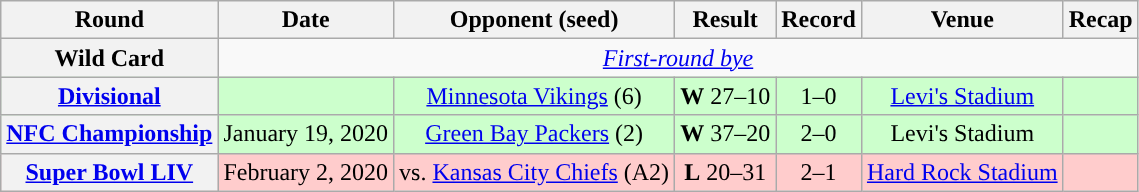<table class="wikitable" style="text-align:center">
<tr>
<th>Round</th>
<th>Date</th>
<th>Opponent (seed)</th>
<th>Result</th>
<th>Record</th>
<th>Venue</th>
<th>Recap</th>
</tr>
<tr>
<th>Wild Card</th>
<td colspan="6"><em><a href='#'>First-round bye</a></em></td>
</tr>
<tr style="background:#cfc">
<th><a href='#'>Divisional</a></th>
<td></td>
<td><a href='#'>Minnesota Vikings</a> (6)</td>
<td><strong>W</strong> 27–10</td>
<td>1–0</td>
<td><a href='#'>Levi's Stadium</a></td>
<td></td>
</tr>
<tr style="background:#cfc">
<th><a href='#'>NFC Championship</a></th>
<td>January 19, 2020</td>
<td><a href='#'>Green Bay Packers</a> (2)</td>
<td><strong>W</strong> 37–20</td>
<td>2–0</td>
<td>Levi's Stadium</td>
<td></td>
</tr>
<tr style="background:#fcc">
<th><a href='#'>Super Bowl LIV</a></th>
<td>February 2, 2020</td>
<td>vs. <a href='#'>Kansas City Chiefs</a> (A2)</td>
<td><strong>L</strong> 20–31</td>
<td>2–1</td>
<td><a href='#'>Hard Rock Stadium</a></td>
<td></td>
</tr>
</table>
